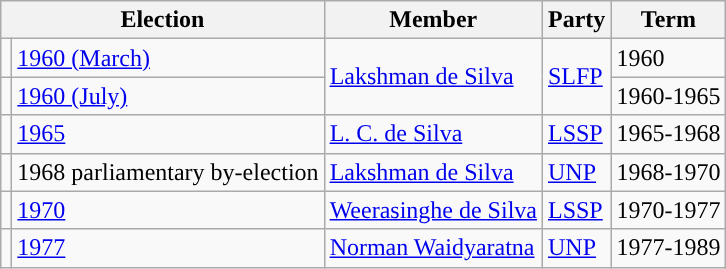<table class="wikitable">
<tr>
<th colspan="2">Election</th>
<th>Member</th>
<th>Party</th>
<th>Term</th>
</tr>
<tr>
<td style="background-color: "></td>
<td><a href='#'>1960 (March)</a></td>
<td rowspan=2><a href='#'>Lakshman de Silva</a></td>
<td rowspan=2><a href='#'>SLFP</a></td>
<td>1960</td>
</tr>
<tr>
<td style="background-color: "></td>
<td><a href='#'>1960 (July)</a></td>
<td>1960-1965</td>
</tr>
<tr>
<td style="background-color: "></td>
<td><a href='#'>1965</a></td>
<td><a href='#'>L. C. de Silva</a></td>
<td><a href='#'>LSSP</a></td>
<td>1965-1968</td>
</tr>
<tr>
<td style="background-color: "></td>
<td>1968 parliamentary by-election</td>
<td><a href='#'>Lakshman de Silva</a></td>
<td><a href='#'>UNP</a></td>
<td>1968-1970</td>
</tr>
<tr>
<td style="background-color: "></td>
<td><a href='#'>1970</a></td>
<td><a href='#'>Weerasinghe de Silva</a></td>
<td><a href='#'>LSSP</a></td>
<td>1970-1977</td>
</tr>
<tr>
<td style="background-color: "></td>
<td><a href='#'>1977</a></td>
<td><a href='#'>Norman Waidyaratna</a></td>
<td><a href='#'>UNP</a></td>
<td>1977-1989</td>
</tr>
</table>
